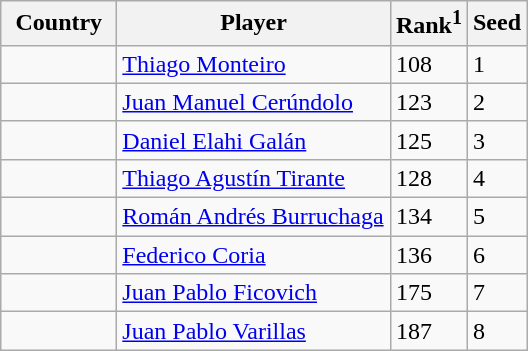<table class="sortable wikitable">
<tr>
<th width="70">Country</th>
<th width="175">Player</th>
<th>Rank<sup>1</sup></th>
<th>Seed</th>
</tr>
<tr>
<td></td>
<td><a href='#'>Thiago Monteiro</a></td>
<td>108</td>
<td>1</td>
</tr>
<tr>
<td></td>
<td><a href='#'>Juan Manuel Cerúndolo</a></td>
<td>123</td>
<td>2</td>
</tr>
<tr>
<td></td>
<td><a href='#'>Daniel Elahi Galán</a></td>
<td>125</td>
<td>3</td>
</tr>
<tr>
<td></td>
<td><a href='#'>Thiago Agustín Tirante</a></td>
<td>128</td>
<td>4</td>
</tr>
<tr>
<td></td>
<td><a href='#'>Román Andrés Burruchaga</a></td>
<td>134</td>
<td>5</td>
</tr>
<tr>
<td></td>
<td><a href='#'>Federico Coria</a></td>
<td>136</td>
<td>6</td>
</tr>
<tr>
<td></td>
<td><a href='#'>Juan Pablo Ficovich</a></td>
<td>175</td>
<td>7</td>
</tr>
<tr>
<td></td>
<td><a href='#'>Juan Pablo Varillas</a></td>
<td>187</td>
<td>8</td>
</tr>
</table>
